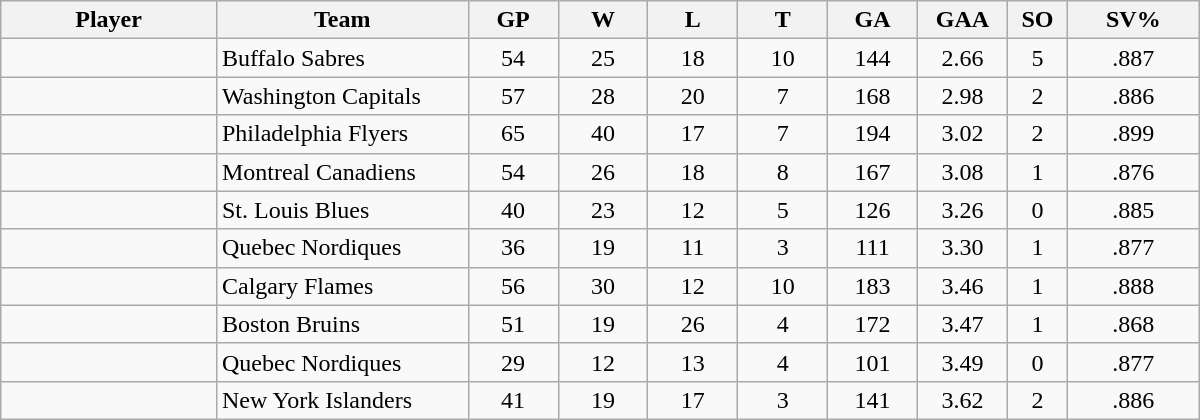<table class="wikitable sortable" style="width:50em">
<tr>
<th bgcolor="#DDDDFF" width="18%">Player</th>
<th bgcolor="#DDDDFF" width="21%">Team</th>
<th bgcolor="#DDDDFF" width="7.5%">GP</th>
<th bgcolor="#DDDDFF" width="7.5%">W</th>
<th bgcolor="#DDDDFF" width="7.5%">L</th>
<th bgcolor="#DDDDFF" width="7.5%">T</th>
<th bgcolor="#DDDDFF" width="7.5%">GA</th>
<th bgcolor="#DDDDFF" width="7.5%">GAA</th>
<th bgcolor="#DDDDFF" width="5%">SO</th>
<th bgcolor="#DDDDFF" width="15%">SV%</th>
</tr>
<tr style="text-align:center">
<td align="left"></td>
<td align="left">Buffalo Sabres</td>
<td>54</td>
<td>25</td>
<td>18</td>
<td>10</td>
<td>144</td>
<td>2.66</td>
<td>5</td>
<td>.887</td>
</tr>
<tr style="text-align:center">
<td align="left"></td>
<td align="left">Washington Capitals</td>
<td>57</td>
<td>28</td>
<td>20</td>
<td>7</td>
<td>168</td>
<td>2.98</td>
<td>2</td>
<td>.886</td>
</tr>
<tr style="text-align:center">
<td align="left"></td>
<td align="left">Philadelphia Flyers</td>
<td>65</td>
<td>40</td>
<td>17</td>
<td>7</td>
<td>194</td>
<td>3.02</td>
<td>2</td>
<td>.899</td>
</tr>
<tr style="text-align:center">
<td align="left"></td>
<td align="left">Montreal Canadiens</td>
<td>54</td>
<td>26</td>
<td>18</td>
<td>8</td>
<td>167</td>
<td>3.08</td>
<td>1</td>
<td>.876</td>
</tr>
<tr style="text-align:center">
<td align="left"></td>
<td align="left">St. Louis Blues</td>
<td>40</td>
<td>23</td>
<td>12</td>
<td>5</td>
<td>126</td>
<td>3.26</td>
<td>0</td>
<td>.885</td>
</tr>
<tr style="text-align:center">
<td align="left"></td>
<td align="left">Quebec Nordiques</td>
<td>36</td>
<td>19</td>
<td>11</td>
<td>3</td>
<td>111</td>
<td>3.30</td>
<td>1</td>
<td>.877</td>
</tr>
<tr style="text-align:center">
<td align="left"></td>
<td align="left">Calgary Flames</td>
<td>56</td>
<td>30</td>
<td>12</td>
<td>10</td>
<td>183</td>
<td>3.46</td>
<td>1</td>
<td>.888</td>
</tr>
<tr style="text-align:center">
<td align="left"></td>
<td align="left">Boston Bruins</td>
<td>51</td>
<td>19</td>
<td>26</td>
<td>4</td>
<td>172</td>
<td>3.47</td>
<td>1</td>
<td>.868</td>
</tr>
<tr style="text-align:center">
<td align="left"></td>
<td align="left">Quebec Nordiques</td>
<td>29</td>
<td>12</td>
<td>13</td>
<td>4</td>
<td>101</td>
<td>3.49</td>
<td>0</td>
<td>.877</td>
</tr>
<tr style="text-align:center">
<td align="left"></td>
<td align="left">New York Islanders</td>
<td>41</td>
<td>19</td>
<td>17</td>
<td>3</td>
<td>141</td>
<td>3.62</td>
<td>2</td>
<td>.886</td>
</tr>
</table>
